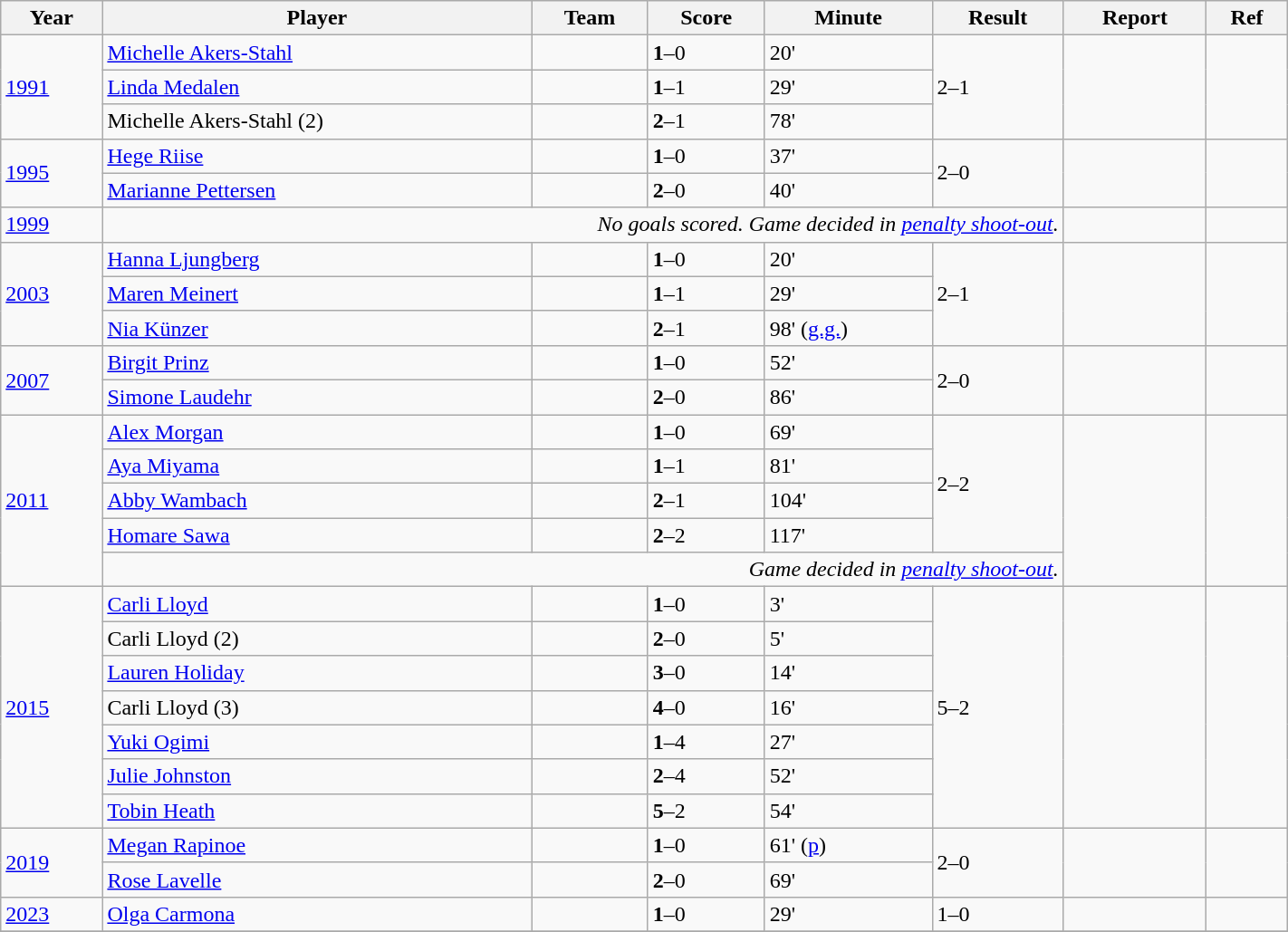<table class="wikitable sortable" width="75%">
<tr>
<th>Year</th>
<th>Player</th>
<th>Team</th>
<th>Score</th>
<th>Minute</th>
<th>Result</th>
<th>Report</th>
<th>Ref</th>
</tr>
<tr>
<td rowspan=3><a href='#'>1991</a></td>
<td><a href='#'>Michelle Akers-Stahl</a></td>
<td></td>
<td><strong>1</strong>–0</td>
<td>20'</td>
<td rowspan=3>2–1</td>
<td rowspan=3></td>
<td rowspan=3></td>
</tr>
<tr>
<td><a href='#'>Linda Medalen</a></td>
<td></td>
<td><strong>1</strong>–1</td>
<td>29'</td>
</tr>
<tr>
<td>Michelle Akers-Stahl (2)</td>
<td></td>
<td><strong>2</strong>–1</td>
<td>78'</td>
</tr>
<tr>
<td rowspan=2><a href='#'>1995</a></td>
<td><a href='#'>Hege Riise</a></td>
<td></td>
<td><strong>1</strong>–0</td>
<td>37'</td>
<td rowspan=2>2–0</td>
<td rowspan=2></td>
<td rowspan=2></td>
</tr>
<tr>
<td><a href='#'>Marianne Pettersen</a></td>
<td></td>
<td><strong>2</strong>–0</td>
<td>40'</td>
</tr>
<tr>
<td><a href='#'>1999</a></td>
<td colspan=5 align=right><em>No goals scored.  Game decided in <a href='#'>penalty shoot-out</a>.</em></td>
<td></td>
<td></td>
</tr>
<tr>
<td rowspan=3><a href='#'>2003</a></td>
<td><a href='#'>Hanna Ljungberg</a></td>
<td></td>
<td><strong>1</strong>–0</td>
<td>20'</td>
<td rowspan=3>2–1</td>
<td rowspan=3></td>
<td rowspan=3></td>
</tr>
<tr>
<td><a href='#'>Maren Meinert</a></td>
<td></td>
<td><strong>1</strong>–1</td>
<td>29'</td>
</tr>
<tr>
<td><a href='#'>Nia Künzer</a></td>
<td></td>
<td><strong>2</strong>–1</td>
<td>98' (<a href='#'>g.g.</a>)</td>
</tr>
<tr>
<td rowspan=2><a href='#'>2007</a></td>
<td><a href='#'>Birgit Prinz</a></td>
<td></td>
<td><strong>1</strong>–0</td>
<td>52'</td>
<td rowspan=2>2–0</td>
<td rowspan=2></td>
<td rowspan=2></td>
</tr>
<tr>
<td><a href='#'>Simone Laudehr</a></td>
<td></td>
<td><strong>2</strong>–0</td>
<td>86'</td>
</tr>
<tr>
<td rowspan=5><a href='#'>2011</a></td>
<td><a href='#'>Alex Morgan</a></td>
<td></td>
<td><strong>1</strong>–0</td>
<td>69'</td>
<td rowspan=4>2–2</td>
<td rowspan=5></td>
<td rowspan=5></td>
</tr>
<tr>
<td><a href='#'>Aya Miyama</a></td>
<td></td>
<td><strong>1</strong>–1</td>
<td>81'</td>
</tr>
<tr>
<td><a href='#'>Abby Wambach</a></td>
<td></td>
<td><strong>2</strong>–1</td>
<td>104'</td>
</tr>
<tr>
<td><a href='#'>Homare Sawa</a></td>
<td></td>
<td><strong>2</strong>–2</td>
<td>117'</td>
</tr>
<tr>
<td colspan=5 align=right><em>Game decided in <a href='#'>penalty shoot-out</a>.</em></td>
</tr>
<tr>
<td rowspan=7><a href='#'>2015</a></td>
<td><a href='#'>Carli Lloyd</a></td>
<td></td>
<td><strong>1</strong>–0</td>
<td>3'</td>
<td rowspan=7>5–2</td>
<td rowspan=7></td>
<td rowspan=7></td>
</tr>
<tr>
<td>Carli Lloyd (2)</td>
<td></td>
<td><strong>2</strong>–0</td>
<td>5'</td>
</tr>
<tr>
<td><a href='#'>Lauren Holiday</a></td>
<td></td>
<td><strong>3</strong>–0</td>
<td>14'</td>
</tr>
<tr>
<td>Carli Lloyd (3)</td>
<td></td>
<td><strong>4</strong>–0</td>
<td>16'</td>
</tr>
<tr>
<td><a href='#'>Yuki Ogimi</a></td>
<td></td>
<td><strong>1</strong>–4</td>
<td>27'</td>
</tr>
<tr>
<td><a href='#'>Julie Johnston</a></td>
<td></td>
<td><strong>2</strong>–4</td>
<td>52' </td>
</tr>
<tr>
<td><a href='#'>Tobin Heath</a></td>
<td></td>
<td><strong>5</strong>–2</td>
<td>54'</td>
</tr>
<tr>
<td rowspan=2><a href='#'>2019</a></td>
<td><a href='#'>Megan Rapinoe</a></td>
<td></td>
<td><strong>1</strong>–0</td>
<td>61' (<a href='#'>p</a>)</td>
<td rowspan=2>2–0</td>
<td rowspan=2></td>
<td rowspan=2></td>
</tr>
<tr>
<td><a href='#'>Rose Lavelle</a></td>
<td></td>
<td><strong>2</strong>–0</td>
<td>69'</td>
</tr>
<tr>
<td rowspan=1><a href='#'>2023</a></td>
<td><a href='#'>Olga Carmona</a></td>
<td></td>
<td><strong>1</strong>–0</td>
<td>29'</td>
<td rowspan=1>1–0</td>
<td rowspan=1></td>
<td rowspan=1></td>
</tr>
<tr>
</tr>
</table>
